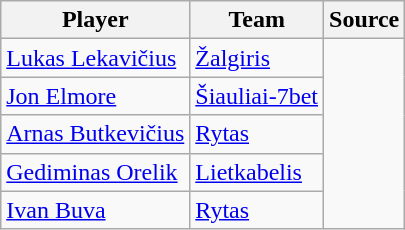<table class="wikitable" style="text-align: center">
<tr>
<th align="center">Player</th>
<th align="center">Team</th>
<th align="center">Source</th>
</tr>
<tr>
<td align=left> <a href='#'>Lukas Lekavičius</a></td>
<td align=left><a href='#'>Žalgiris</a></td>
<td rowspan=5 style="text-align:center"></td>
</tr>
<tr>
<td align=left> <a href='#'>Jon Elmore</a></td>
<td align=left><a href='#'>Šiauliai-7bet</a></td>
</tr>
<tr>
<td align=left> <a href='#'>Arnas Butkevičius</a></td>
<td align=left><a href='#'>Rytas</a></td>
</tr>
<tr>
<td align=left> <a href='#'>Gediminas Orelik</a></td>
<td align=left><a href='#'>Lietkabelis</a></td>
</tr>
<tr>
<td align=left> <a href='#'>Ivan Buva</a></td>
<td align=left><a href='#'>Rytas</a></td>
</tr>
</table>
